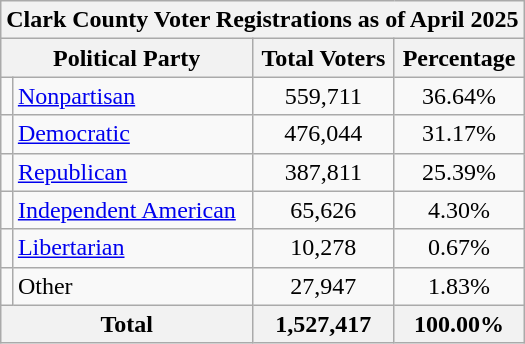<table class="wikitable">
<tr>
<th colspan="6">Clark County Voter Registrations as of April 2025</th>
</tr>
<tr>
<th colspan="2">Political Party</th>
<th>Total Voters</th>
<th>Percentage</th>
</tr>
<tr>
<td></td>
<td><a href='#'>Nonpartisan</a></td>
<td align="center">559,711</td>
<td align="center">36.64%</td>
</tr>
<tr>
<td></td>
<td><a href='#'>Democratic</a></td>
<td align="center">476,044</td>
<td align="center">31.17%</td>
</tr>
<tr>
<td></td>
<td><a href='#'>Republican</a></td>
<td align="center">387,811</td>
<td align="center">25.39%</td>
</tr>
<tr>
<td></td>
<td><a href='#'>Independent American</a></td>
<td align="center">65,626</td>
<td align="center">4.30%</td>
</tr>
<tr>
<td></td>
<td><a href='#'>Libertarian</a></td>
<td align="center">10,278</td>
<td align="center">0.67%</td>
</tr>
<tr>
<td></td>
<td>Other</td>
<td align="center">27,947</td>
<td align="center">1.83%</td>
</tr>
<tr>
<th colspan="2">Total</th>
<th align="center">1,527,417</th>
<th align="center">100.00%</th>
</tr>
</table>
